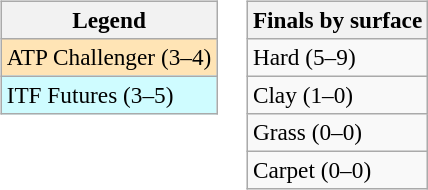<table>
<tr valign=top>
<td><br><table class=wikitable style=font-size:97%>
<tr>
<th>Legend</th>
</tr>
<tr bgcolor=moccasin>
<td>ATP Challenger (3–4)</td>
</tr>
<tr bgcolor=cffcff>
<td>ITF Futures (3–5)</td>
</tr>
</table>
</td>
<td><br><table class=wikitable style=font-size:97%>
<tr>
<th>Finals by surface</th>
</tr>
<tr>
<td>Hard (5–9)</td>
</tr>
<tr>
<td>Clay (1–0)</td>
</tr>
<tr>
<td>Grass (0–0)</td>
</tr>
<tr>
<td>Carpet (0–0)</td>
</tr>
</table>
</td>
</tr>
</table>
